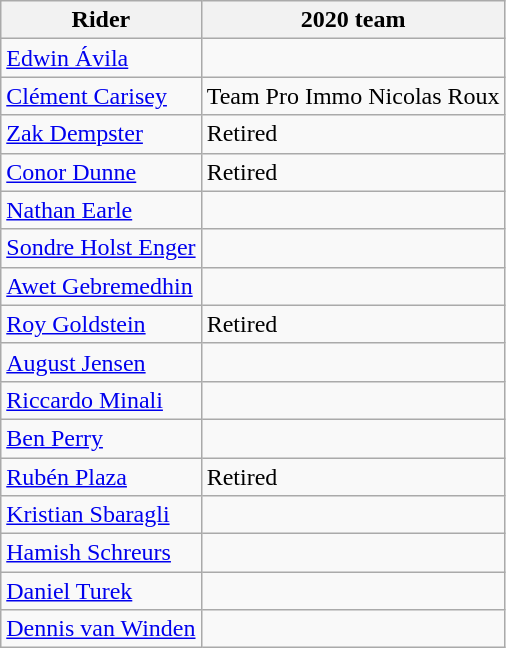<table class="wikitable">
<tr>
<th>Rider</th>
<th>2020 team</th>
</tr>
<tr>
<td><a href='#'>Edwin Ávila</a></td>
<td></td>
</tr>
<tr>
<td><a href='#'>Clément Carisey</a></td>
<td>Team Pro Immo Nicolas Roux</td>
</tr>
<tr>
<td><a href='#'>Zak Dempster</a></td>
<td>Retired</td>
</tr>
<tr>
<td><a href='#'>Conor Dunne</a></td>
<td>Retired</td>
</tr>
<tr>
<td><a href='#'>Nathan Earle</a></td>
<td></td>
</tr>
<tr>
<td><a href='#'>Sondre Holst Enger</a></td>
<td></td>
</tr>
<tr>
<td><a href='#'>Awet Gebremedhin</a></td>
<td></td>
</tr>
<tr>
<td><a href='#'>Roy Goldstein</a></td>
<td>Retired</td>
</tr>
<tr>
<td><a href='#'>August Jensen</a></td>
<td></td>
</tr>
<tr>
<td><a href='#'>Riccardo Minali</a></td>
<td></td>
</tr>
<tr>
<td><a href='#'>Ben Perry</a></td>
<td></td>
</tr>
<tr>
<td><a href='#'>Rubén Plaza</a></td>
<td>Retired</td>
</tr>
<tr>
<td><a href='#'>Kristian Sbaragli</a></td>
<td></td>
</tr>
<tr>
<td><a href='#'>Hamish Schreurs</a></td>
<td></td>
</tr>
<tr>
<td><a href='#'>Daniel Turek</a></td>
<td></td>
</tr>
<tr>
<td><a href='#'>Dennis van Winden</a></td>
<td></td>
</tr>
</table>
